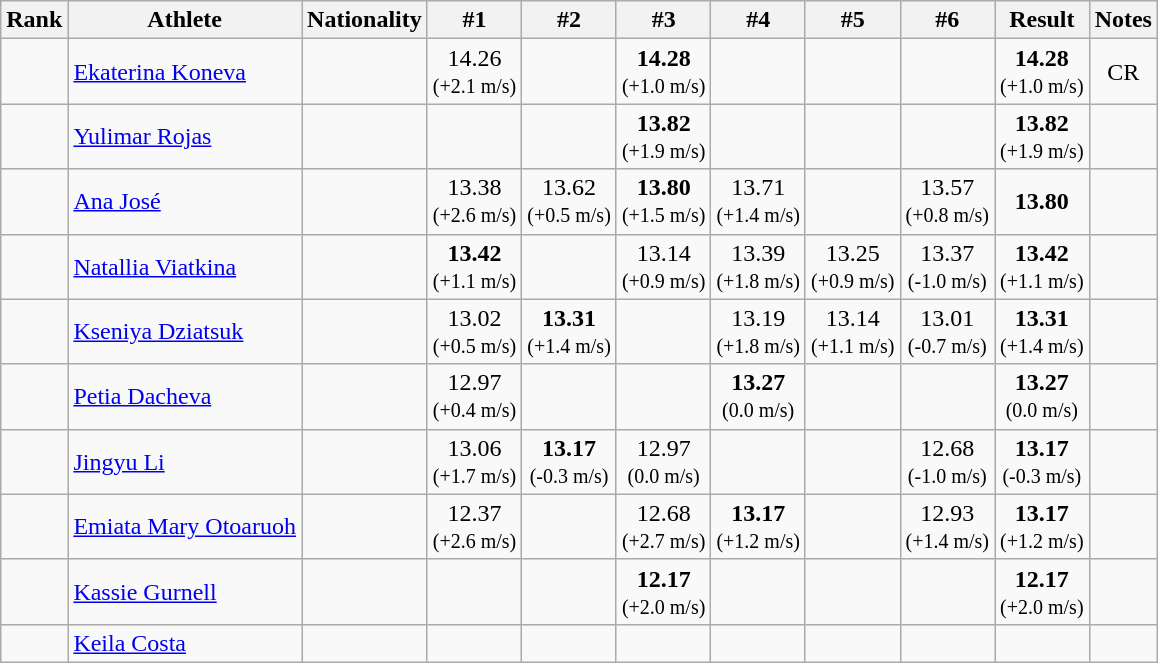<table class="wikitable sortable" style="text-align:center">
<tr>
<th>Rank</th>
<th>Athlete</th>
<th>Nationality</th>
<th>#1</th>
<th>#2</th>
<th>#3</th>
<th>#4</th>
<th>#5</th>
<th>#6</th>
<th>Result</th>
<th>Notes</th>
</tr>
<tr>
<td></td>
<td align="left"><a href='#'>Ekaterina Koneva</a></td>
<td align=left></td>
<td>14.26<br> <small>(+2.1 m/s)</small></td>
<td></td>
<td><strong>14.28</strong><br> <small>(+1.0 m/s)</small></td>
<td></td>
<td></td>
<td></td>
<td><strong>14.28</strong><br> <small>(+1.0 m/s)</small></td>
<td>CR</td>
</tr>
<tr>
<td></td>
<td align="left"><a href='#'>Yulimar Rojas</a></td>
<td align=left></td>
<td></td>
<td></td>
<td><strong>13.82</strong><br> <small>(+1.9 m/s)</small></td>
<td></td>
<td></td>
<td></td>
<td><strong>13.82</strong><br> <small>(+1.9 m/s)</small></td>
<td></td>
</tr>
<tr>
<td></td>
<td align="left"><a href='#'>Ana José</a></td>
<td align=left></td>
<td>13.38<br> <small>(+2.6 m/s)</small></td>
<td>13.62<br> <small>(+0.5 m/s)</small></td>
<td><strong>13.80</strong><br> <small>(+1.5 m/s)</small></td>
<td>13.71<br> <small>(+1.4 m/s)</small></td>
<td></td>
<td>13.57<br> <small>(+0.8 m/s)</small></td>
<td><strong>13.80</strong></td>
<td></td>
</tr>
<tr>
<td></td>
<td align="left"><a href='#'>Natallia Viatkina</a></td>
<td align=left></td>
<td><strong>13.42</strong><br> <small>(+1.1 m/s)</small></td>
<td></td>
<td>13.14<br> <small>(+0.9 m/s)</small></td>
<td>13.39<br> <small>(+1.8 m/s)</small></td>
<td>13.25<br> <small>(+0.9 m/s)</small></td>
<td>13.37<br> <small>(-1.0 m/s)</small></td>
<td><strong>13.42</strong><br> <small>(+1.1 m/s)</small></td>
<td></td>
</tr>
<tr>
<td></td>
<td align="left"><a href='#'>Kseniya Dziatsuk</a></td>
<td align=left></td>
<td>13.02<br> <small>(+0.5 m/s)</small></td>
<td><strong>13.31</strong><br> <small>(+1.4 m/s)</small></td>
<td></td>
<td>13.19<br> <small>(+1.8 m/s)</small></td>
<td>13.14<br> <small>(+1.1 m/s)</small></td>
<td>13.01<br> <small>(-0.7 m/s)</small></td>
<td><strong>13.31</strong><br> <small>(+1.4 m/s)</small></td>
<td></td>
</tr>
<tr>
<td></td>
<td align="left"><a href='#'>Petia Dacheva</a></td>
<td align=left></td>
<td>12.97<br> <small>(+0.4 m/s)</small></td>
<td></td>
<td></td>
<td><strong>13.27</strong><br> <small>(0.0 m/s)</small></td>
<td></td>
<td></td>
<td><strong>13.27</strong><br> <small>(0.0 m/s)</small></td>
<td></td>
</tr>
<tr>
<td></td>
<td align="left"><a href='#'>Jingyu Li</a></td>
<td align=left></td>
<td>13.06<br> <small>(+1.7 m/s)</small></td>
<td><strong>13.17</strong><br> <small>(-0.3 m/s)</small></td>
<td>12.97<br> <small>(0.0 m/s)</small></td>
<td></td>
<td></td>
<td>12.68<br> <small>(-1.0 m/s)</small></td>
<td><strong>13.17</strong><br> <small>(-0.3 m/s)</small></td>
<td></td>
</tr>
<tr>
<td></td>
<td align="left"><a href='#'>Emiata Mary Otoaruoh</a></td>
<td align=left></td>
<td>12.37<br> <small>(+2.6 m/s)</small></td>
<td></td>
<td>12.68<br> <small>(+2.7 m/s)</small></td>
<td><strong>13.17</strong><br> <small>(+1.2 m/s)</small></td>
<td></td>
<td>12.93<br> <small>(+1.4 m/s)</small></td>
<td><strong>13.17</strong><br> <small>(+1.2 m/s)</small></td>
<td></td>
</tr>
<tr>
<td></td>
<td align="left"><a href='#'>Kassie Gurnell</a></td>
<td align=left></td>
<td></td>
<td></td>
<td><strong>12.17</strong><br> <small>(+2.0 m/s)</small></td>
<td></td>
<td></td>
<td></td>
<td><strong>12.17</strong><br> <small>(+2.0 m/s)</small></td>
<td></td>
</tr>
<tr>
<td></td>
<td align="left"><a href='#'>Keila Costa</a></td>
<td align=left></td>
<td></td>
<td></td>
<td></td>
<td></td>
<td></td>
<td></td>
<td></td>
<td></td>
</tr>
</table>
